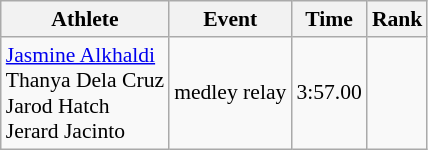<table class="wikitable" style="font-size:90%">
<tr>
<th>Athlete</th>
<th>Event</th>
<th>Time</th>
<th>Rank</th>
</tr>
<tr align=center>
<td align=left><a href='#'>Jasmine Alkhaldi</a><br>Thanya Dela Cruz<br>Jarod Hatch<br>Jerard Jacinto</td>
<td align=left> medley relay</td>
<td>3:57.00</td>
<td></td>
</tr>
</table>
